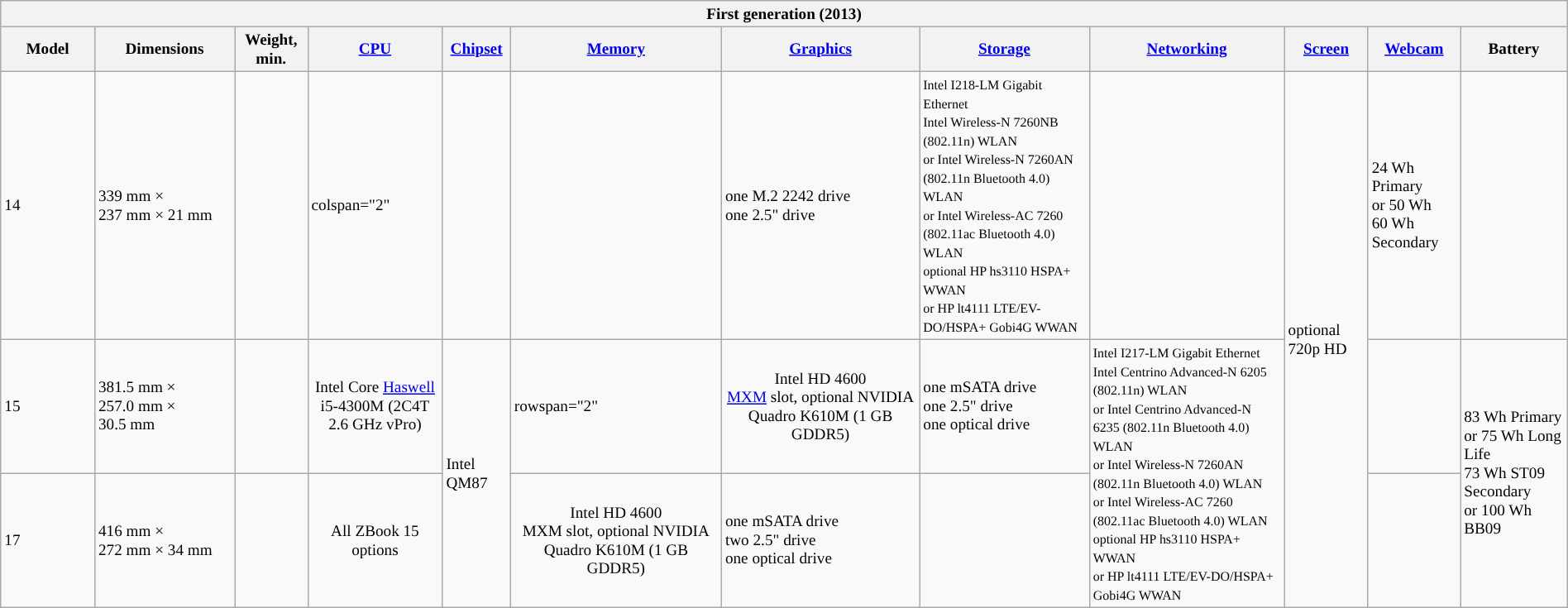<table class="wikitable" style="font-size: 80%; width: 100%;">
<tr>
<th colspan="13">First generation (2013)</th>
</tr>
<tr>
<th width="6%">Model</th>
<th>Dimensions</th>
<th>Weight, min.</th>
<th><a href='#'>CPU</a></th>
<th><a href='#'>Chipset</a></th>
<th><a href='#'>Memory</a></th>
<th><a href='#'>Graphics</a></th>
<th><a href='#'>Storage</a></th>
<th><a href='#'>Networking</a></th>
<th><a href='#'>Screen</a></th>
<th><a href='#'>Webcam</a></th>
<th>Battery</th>
</tr>
<tr>
<td>14 </td>
<td>339 mm × 237 mm × 21 mm</td>
<td></td>
<td>colspan="2" </td>
<td></td>
<td></td>
<td>one M.2 2242 drive<br>one 2.5" drive</td>
<td><small>Intel I218-LM Gigabit Ethernet<br>Intel Wireless-N 7260NB (802.11n) WLAN<br><span>or Intel Wireless-N 7260AN (802.11n Bluetooth 4.0) WLAN<br>or Intel Wireless-AC 7260 (802.11ac Bluetooth 4.0) WLAN</span><br>optional HP hs3110 HSPA+ WWAN<br><span>or HP lt4111 LTE/EV-DO/HSPA+ Gobi4G WWAN</span></small></td>
<td></td>
<td rowspan="3">optional 720p HD<br></td>
<td>24 Wh Primary<br><span>or 50 Wh</span><br>60 Wh Secondary</td>
</tr>
<tr>
<td>15 </td>
<td>381.5 mm × 257.0 mm × 30.5 mm</td>
<td></td>
<td style="text-align:center;background:">Intel Core <a href='#'>Haswell</a><br>i5-4300M (2C4T 2.6 GHz vPro)<br></td>
<td rowspan="2">Intel QM87</td>
<td>rowspan="2" </td>
<td style="text-align:center;background:">Intel HD 4600<br><a href='#'>MXM</a> slot, optional NVIDIA Quadro K610M (1 GB GDDR5)<br></td>
<td>one mSATA drive<br>one 2.5" drive<br>one optical drive</td>
<td rowspan="2"><small>Intel I217-LM Gigabit Ethernet<br>Intel Centrino Advanced-N 6205 (802.11n) WLAN<br><span>or Intel Centrino Advanced-N 6235 (802.11n Bluetooth 4.0) WLAN<br>or Intel Wireless-N 7260AN (802.11n Bluetooth 4.0) WLAN<br>or Intel Wireless-AC 7260 (802.11ac Bluetooth 4.0) WLAN</span><br>optional HP hs3110 HSPA+ WWAN<br><span>or HP lt4111 LTE/EV-DO/HSPA+ Gobi4G WWAN</span></small></td>
<td></td>
<td rowspan="2">83 Wh Primary<br><span>or 75 Wh Long Life</span><br>73 Wh ST09 Secondary<br><span>or 100 Wh BB09</span></td>
</tr>
<tr>
<td>17 </td>
<td>416 mm × 272 mm × 34 mm</td>
<td></td>
<td style="text-align:center;background:">All ZBook 15 options<br></td>
<td style="text-align:center;background:">Intel HD 4600<br>MXM slot, optional NVIDIA Quadro K610M (1 GB GDDR5)<br></td>
<td>one mSATA drive<br>two 2.5" drive<br>one optical drive</td>
<td></td>
</tr>
</table>
